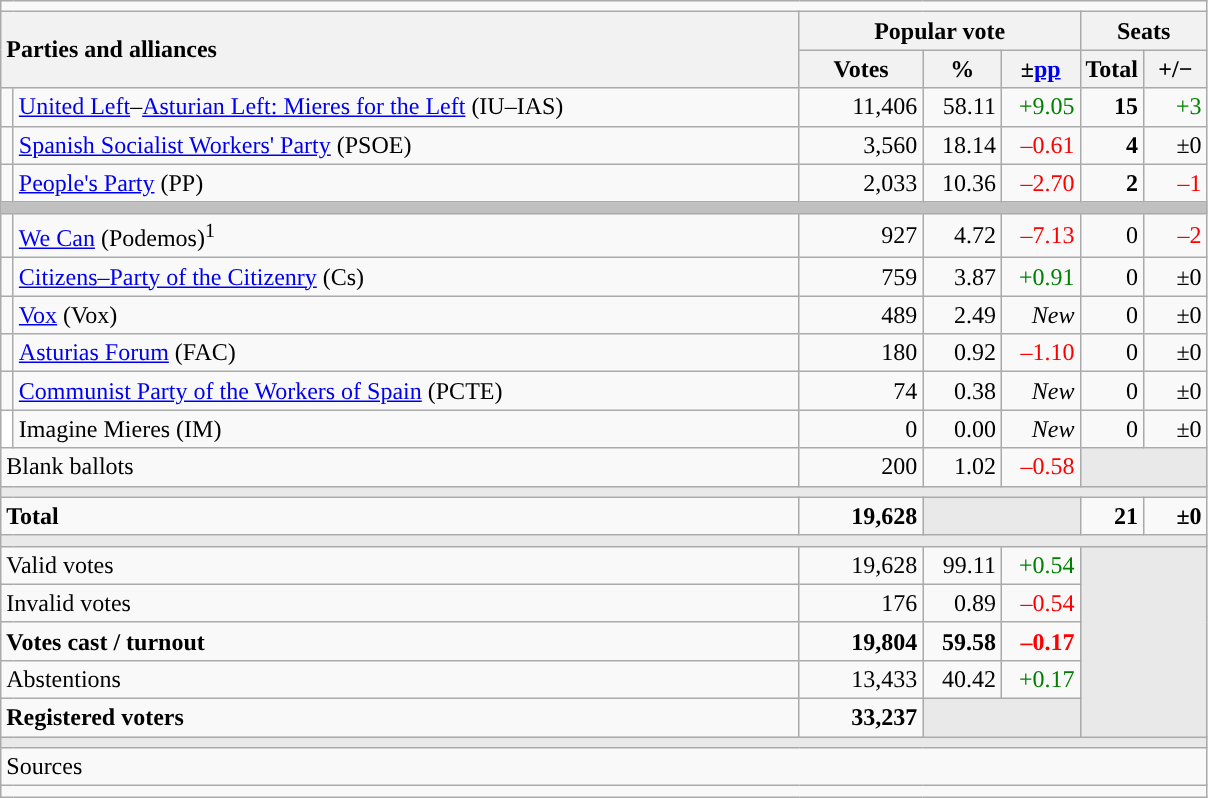<table class="wikitable" style="text-align:right;">
<tr>
<td colspan="7"></td>
</tr>
<tr>
<th style="text-align:left;" rowspan="2" colspan="2" width="525">Parties and alliances</th>
<th colspan="3">Popular vote</th>
<th colspan="2">Seats</th>
</tr>
<tr>
<th width="75">Votes</th>
<th width="45">%</th>
<th width="45">±<a href='#'>pp</a></th>
<th width="35">Total</th>
<th width="35">+/−</th>
</tr>
<tr>
<td width="1" style="color:inherit;background:"></td>
<td align="left"><a href='#'>United Left</a>–<a href='#'>Asturian Left: Mieres for the Left</a> (IU–IAS)</td>
<td>11,406</td>
<td>58.11</td>
<td style="color:green;">+9.05</td>
<td><strong>15</strong></td>
<td style="color:green;">+3</td>
</tr>
<tr>
<td style="color:inherit;background:"></td>
<td align="left"><a href='#'>Spanish Socialist Workers' Party</a> (PSOE)</td>
<td>3,560</td>
<td>18.14</td>
<td style="color:red;">–0.61</td>
<td><strong>4</strong></td>
<td>±0</td>
</tr>
<tr>
<td style="color:inherit;background:"></td>
<td align="left"><a href='#'>People's Party</a> (PP)</td>
<td>2,033</td>
<td>10.36</td>
<td style="color:red;">–2.70</td>
<td><strong>2</strong></td>
<td style="color:red;">–1</td>
</tr>
<tr>
<td colspan="7" style="color:inherit;background:#C0C0C0"></td>
</tr>
<tr>
<td style="color:inherit;background:"></td>
<td align="left"><a href='#'>We Can</a> (Podemos)<sup>1</sup></td>
<td>927</td>
<td>4.72</td>
<td style="color:red;">–7.13</td>
<td>0</td>
<td style="color:red;">–2</td>
</tr>
<tr>
<td style="color:inherit;background:"></td>
<td align="left"><a href='#'>Citizens–Party of the Citizenry</a> (Cs)</td>
<td>759</td>
<td>3.87</td>
<td style="color:green;">+0.91</td>
<td>0</td>
<td>±0</td>
</tr>
<tr>
<td style="color:inherit;background:"></td>
<td align="left"><a href='#'>Vox</a> (Vox)</td>
<td>489</td>
<td>2.49</td>
<td><em>New</em></td>
<td>0</td>
<td>±0</td>
</tr>
<tr>
<td style="color:inherit;background:"></td>
<td align="left"><a href='#'>Asturias Forum</a> (FAC)</td>
<td>180</td>
<td>0.92</td>
<td style="color:red;">–1.10</td>
<td>0</td>
<td>±0</td>
</tr>
<tr>
<td style="color:inherit;background:"></td>
<td align="left"><a href='#'>Communist Party of the Workers of Spain</a> (PCTE)</td>
<td>74</td>
<td>0.38</td>
<td><em>New</em></td>
<td>0</td>
<td>±0</td>
</tr>
<tr>
<td bgcolor="white"></td>
<td align="left">Imagine Mieres (IM)</td>
<td>0</td>
<td>0.00</td>
<td><em>New</em></td>
<td>0</td>
<td>±0</td>
</tr>
<tr>
<td align="left" colspan="2">Blank ballots</td>
<td>200</td>
<td>1.02</td>
<td style="color:red;">–0.58</td>
<td style="color:inherit;background:#E9E9E9" colspan="2"></td>
</tr>
<tr>
<td colspan="7" style="color:inherit;background:#E9E9E9"></td>
</tr>
<tr style="font-weight:bold;">
<td align="left" colspan="2">Total</td>
<td>19,628</td>
<td bgcolor="#E9E9E9" colspan="2"></td>
<td>21</td>
<td>±0</td>
</tr>
<tr>
<td colspan="7" style="color:inherit;background:#E9E9E9"></td>
</tr>
<tr>
<td align="left" colspan="2">Valid votes</td>
<td>19,628</td>
<td>99.11</td>
<td style="color:green;">+0.54</td>
<td bgcolor="#E9E9E9" colspan="2" rowspan="5"></td>
</tr>
<tr>
<td align="left" colspan="2">Invalid votes</td>
<td>176</td>
<td>0.89</td>
<td style="color:red;">–0.54</td>
</tr>
<tr style="font-weight:bold;">
<td align="left" colspan="2">Votes cast / turnout</td>
<td>19,804</td>
<td>59.58</td>
<td style="color:red;">–0.17</td>
</tr>
<tr>
<td align="left" colspan="2">Abstentions</td>
<td>13,433</td>
<td>40.42</td>
<td style="color:green;">+0.17</td>
</tr>
<tr style="font-weight:bold;">
<td align="left" colspan="2">Registered voters</td>
<td>33,237</td>
<td bgcolor="#E9E9E9" colspan="2"></td>
</tr>
<tr>
<td colspan="7" style="color:inherit;background:#E9E9E9"></td>
</tr>
<tr>
<td align="left" colspan="7">Sources</td>
</tr>
<tr>
<td colspan="7" style="text-align:left; max-width:790px;"></td>
</tr>
</table>
